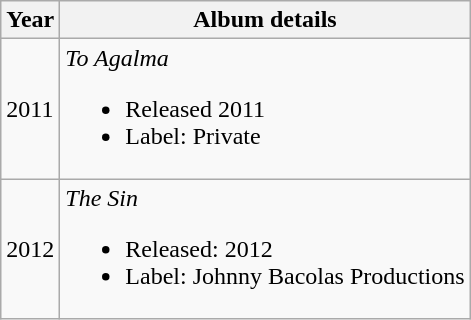<table class="wikitable">
<tr>
<th>Year</th>
<th>Album details</th>
</tr>
<tr>
<td>2011</td>
<td><em>To Agalma</em><br><ul><li>Released 2011</li><li>Label: Private</li></ul></td>
</tr>
<tr>
<td>2012</td>
<td><em>The Sin</em><br><ul><li>Released: 2012</li><li>Label: Johnny Bacolas Productions</li></ul></td>
</tr>
</table>
